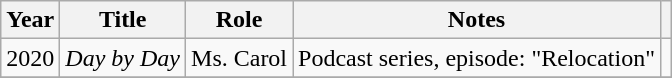<table class="wikitable plainrowheaders sortable">
<tr>
<th scope="col">Year</th>
<th scope="col">Title</th>
<th scope="col">Role</th>
<th scope="col" class="unsortable">Notes</th>
<th class="unsortable"></th>
</tr>
<tr>
<td>2020</td>
<td><em>Day by Day</em></td>
<td>Ms. Carol</td>
<td>Podcast series, episode: "Relocation"</td>
<td style="text-align:center;"></td>
</tr>
<tr>
</tr>
</table>
